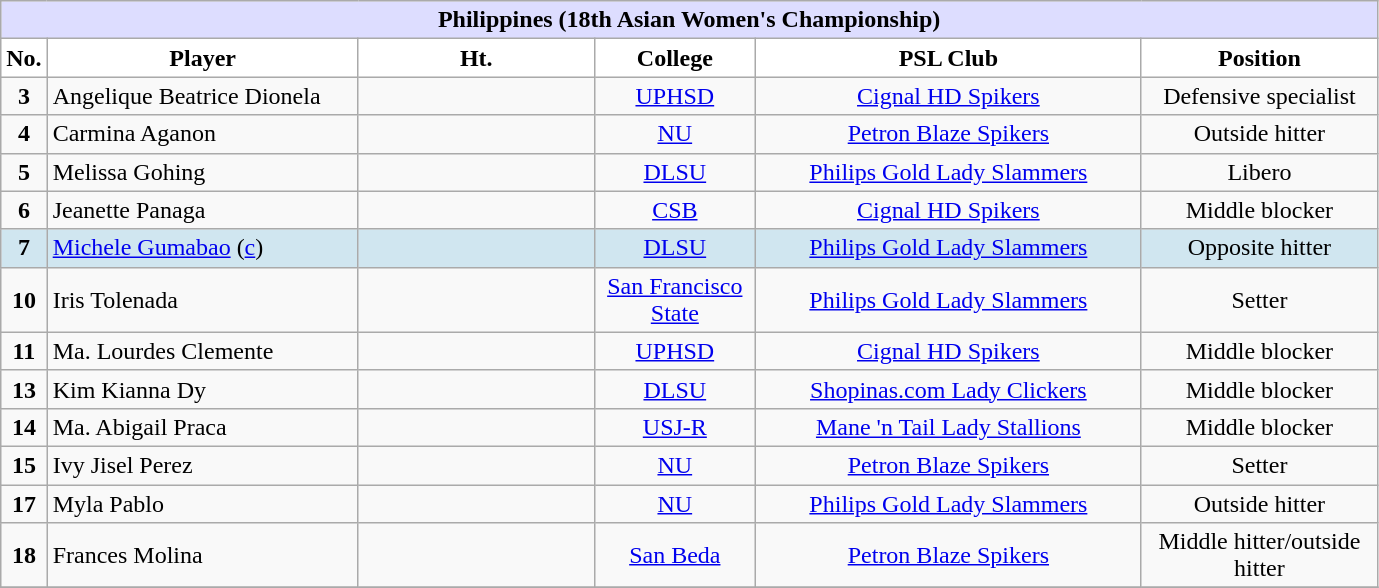<table class="wikitable" style="text-align:center;">
<tr>
<td colspan="8" style= "background:#ddf; color: black; text-align: center"><strong>Philippines (18th Asian Women's Championship)</strong></td>
</tr>
<tr>
<th width=8px style="background: white; color: black; text-align: center">No.</th>
<th width=200px style="background: white; color: black">Player</th>
<th width=150px style="background: white; color: black">Ht.</th>
<th width=100px style="background: white; color: black">College</th>
<th width=250px style="background: white; color: black">PSL Club</th>
<th width=150px style="background: white; color: black">Position</th>
</tr>
<tr>
<td><strong>3</strong></td>
<td style="text-align: left">Angelique Beatrice Dionela</td>
<td></td>
<td><a href='#'>UPHSD</a></td>
<td><a href='#'>Cignal HD Spikers</a></td>
<td>Defensive specialist</td>
</tr>
<tr>
<td><strong>4</strong></td>
<td style="text-align: left">Carmina Aganon</td>
<td></td>
<td><a href='#'>NU</a></td>
<td><a href='#'>Petron Blaze Spikers</a></td>
<td>Outside hitter</td>
</tr>
<tr>
<td><strong>5</strong></td>
<td style="text-align: left">Melissa Gohing</td>
<td></td>
<td><a href='#'>DLSU</a></td>
<td><a href='#'>Philips Gold Lady Slammers</a></td>
<td>Libero</td>
</tr>
<tr>
<td><strong>6</strong></td>
<td style="text-align: left">Jeanette Panaga</td>
<td></td>
<td><a href='#'>CSB</a></td>
<td><a href='#'>Cignal HD Spikers</a></td>
<td>Middle blocker</td>
</tr>
<tr bgcolor=#D0E6F>
<td><strong>7</strong></td>
<td style="text-align: left"><a href='#'>Michele Gumabao</a> (<a href='#'>c</a>)</td>
<td></td>
<td><a href='#'>DLSU</a></td>
<td><a href='#'>Philips Gold Lady Slammers</a></td>
<td>Opposite hitter</td>
</tr>
<tr>
<td><strong>10</strong></td>
<td style="text-align: left">Iris Tolenada</td>
<td></td>
<td><a href='#'>San Francisco State</a></td>
<td><a href='#'>Philips Gold Lady Slammers</a></td>
<td>Setter</td>
</tr>
<tr>
<td><strong>11</strong></td>
<td style="text-align: left">Ma. Lourdes Clemente</td>
<td></td>
<td><a href='#'>UPHSD</a></td>
<td><a href='#'>Cignal HD Spikers</a></td>
<td>Middle blocker</td>
</tr>
<tr>
<td><strong>13</strong></td>
<td style="text-align: left">Kim Kianna Dy</td>
<td></td>
<td><a href='#'>DLSU</a></td>
<td><a href='#'>Shopinas.com Lady Clickers</a></td>
<td>Middle blocker</td>
</tr>
<tr>
<td><strong>14</strong></td>
<td style="text-align: left">Ma. Abigail Praca</td>
<td></td>
<td><a href='#'>USJ-R</a></td>
<td><a href='#'>Mane 'n Tail Lady Stallions</a></td>
<td>Middle blocker</td>
</tr>
<tr>
<td><strong>15</strong></td>
<td style="text-align: left">Ivy Jisel Perez</td>
<td></td>
<td><a href='#'>NU</a></td>
<td><a href='#'>Petron Blaze Spikers</a></td>
<td>Setter</td>
</tr>
<tr>
<td><strong>17</strong></td>
<td style="text-align: left">Myla Pablo</td>
<td></td>
<td><a href='#'>NU</a></td>
<td><a href='#'>Philips Gold Lady Slammers</a></td>
<td>Outside hitter</td>
</tr>
<tr>
<td><strong>18</strong></td>
<td style="text-align: left">Frances Molina</td>
<td></td>
<td><a href='#'>San Beda</a></td>
<td><a href='#'>Petron Blaze Spikers</a></td>
<td>Middle hitter/outside hitter</td>
</tr>
<tr>
</tr>
</table>
